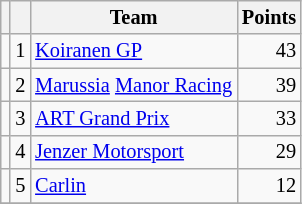<table class="wikitable" style="font-size: 85%;">
<tr>
<th></th>
<th></th>
<th>Team</th>
<th>Points</th>
</tr>
<tr>
<td align="left"></td>
<td align="center">1</td>
<td> <a href='#'>Koiranen GP</a></td>
<td align="right">43</td>
</tr>
<tr>
<td align="left"></td>
<td align="center">2</td>
<td> <a href='#'>Marussia</a> <a href='#'>Manor Racing</a></td>
<td align="right">39</td>
</tr>
<tr>
<td align="left"></td>
<td align="center">3</td>
<td> <a href='#'>ART Grand Prix</a></td>
<td align="right">33</td>
</tr>
<tr>
<td align="left"></td>
<td align="center">4</td>
<td> <a href='#'>Jenzer Motorsport</a></td>
<td align="right">29</td>
</tr>
<tr>
<td align="left"></td>
<td align="center">5</td>
<td> <a href='#'>Carlin</a></td>
<td align="right">12</td>
</tr>
<tr>
</tr>
</table>
